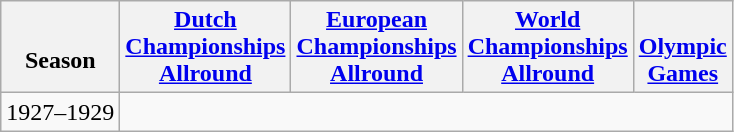<table class="wikitable">
<tr>
<th><br> Season</th>
<th><a href='#'>Dutch <br> Championships <br> Allround</a></th>
<th><a href='#'>European <br> Championships <br> Allround</a></th>
<th><a href='#'>World <br> Championships <br> Allround</a></th>
<th> <br> <a href='#'>Olympic <br> Games</a></th>
</tr>
<tr style="vertical-align: top;">
<td>1927–1929</td>
</tr>
</table>
